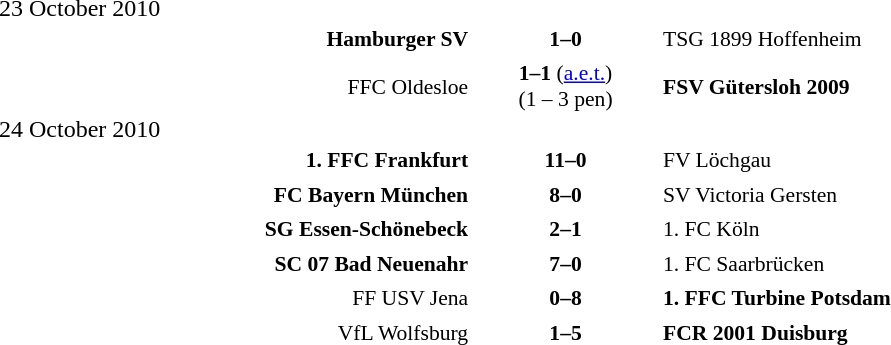<table width=100% cellspacing=1>
<tr>
<th width=25%></th>
<th width=10%></th>
<th width=25%></th>
<th></th>
</tr>
<tr>
<td>23 October 2010</td>
</tr>
<tr style=font-size:90%>
<td align=right><strong>Hamburger SV</strong></td>
<td align=center><strong>1–0</strong></td>
<td>TSG 1899 Hoffenheim</td>
</tr>
<tr>
<td></td>
</tr>
<tr style=font-size:90%>
<td align=right>FFC Oldesloe</td>
<td align=center><strong>1–1</strong> (<a href='#'>a.e.t.</a>)<br>(1 – 3 pen)</td>
<td><strong>FSV Gütersloh 2009</strong></td>
</tr>
<tr>
<td>24 October 2010</td>
</tr>
<tr style=font-size:90%>
<td align=right><strong>1. FFC Frankfurt</strong></td>
<td align=center><strong>11–0</strong></td>
<td>FV Löchgau</td>
</tr>
<tr>
<td></td>
</tr>
<tr style=font-size:90%>
<td align=right><strong>FC Bayern München</strong></td>
<td align=center><strong>8–0</strong></td>
<td>SV Victoria Gersten</td>
</tr>
<tr>
<td></td>
</tr>
<tr style=font-size:90%>
<td align=right><strong>SG Essen-Schönebeck</strong></td>
<td align=center><strong>2–1</strong></td>
<td>1. FC Köln</td>
</tr>
<tr>
<td></td>
</tr>
<tr style=font-size:90%>
<td align=right><strong>SC 07 Bad Neuenahr</strong></td>
<td align=center><strong>7–0</strong></td>
<td>1. FC Saarbrücken</td>
</tr>
<tr>
<td></td>
</tr>
<tr style=font-size:90%>
<td align=right>FF USV Jena</td>
<td align=center><strong>0–8</strong></td>
<td><strong>1. FFC Turbine Potsdam</strong></td>
</tr>
<tr>
<td></td>
</tr>
<tr style=font-size:90%>
<td align=right>VfL Wolfsburg</td>
<td align=center><strong>1–5</strong></td>
<td><strong>FCR 2001 Duisburg</strong></td>
</tr>
<tr>
</tr>
</table>
